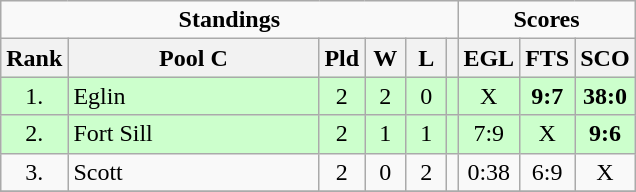<table class="wikitable">
<tr>
<td colspan=6 align=center><strong>Standings</strong></td>
<td colspan=4 align=center><strong>Scores</strong></td>
</tr>
<tr>
<th bgcolor="#efefef">Rank</th>
<th bgcolor="#efefef" width="160">Pool C</th>
<th bgcolor="#efefef" width="20">Pld</th>
<th bgcolor="#efefef" width="20">W</th>
<th bgcolor="#efefef" width="20">L</th>
<th bgcolor="#efefef"></th>
<th bgcolor="#efefef" width="20">EGL</th>
<th bgcolor="#efefef" width="20">FTS</th>
<th bgcolor="#efefef" width="20">SCO</th>
</tr>
<tr align=center bgcolor=#ccffcc>
<td>1.</td>
<td align=left>Eglin</td>
<td>2</td>
<td>2</td>
<td>0</td>
<td></td>
<td>X</td>
<td><strong>9:7</strong></td>
<td><strong>38:0</strong></td>
</tr>
<tr align=center bgcolor=#ccffcc>
<td>2.</td>
<td align=left>Fort Sill</td>
<td>2</td>
<td>1</td>
<td>1</td>
<td></td>
<td>7:9</td>
<td>X</td>
<td><strong>9:6</strong></td>
</tr>
<tr align=center>
<td>3.</td>
<td align=left>Scott</td>
<td>2</td>
<td>0</td>
<td>2</td>
<td></td>
<td>0:38</td>
<td>6:9</td>
<td>X</td>
</tr>
<tr align=center>
</tr>
</table>
